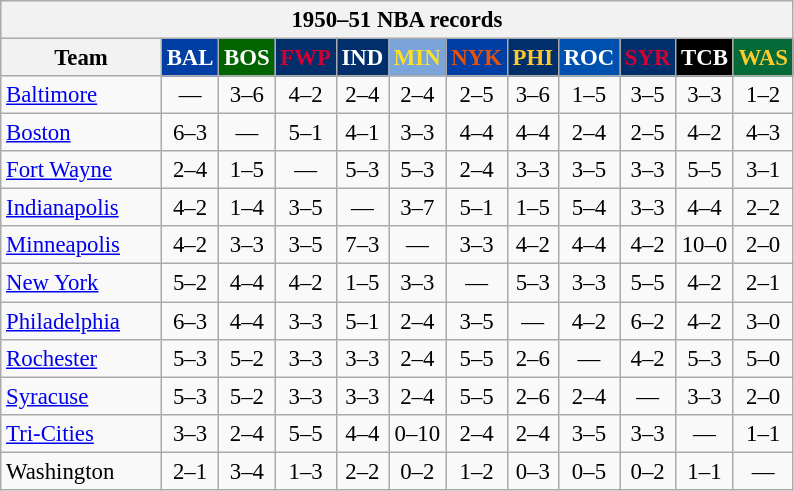<table class="wikitable" style="font-size:95%; text-align:center;">
<tr>
<th colspan=12>1950–51 NBA records</th>
</tr>
<tr>
<th width=100>Team</th>
<th style="background:#003EA4;color:#FFFFFF;width=35">BAL</th>
<th style="background:#006400;color:#FFFFFF;width=35">BOS</th>
<th style="background:#012F6B;color:#D40032;width=35">FWP</th>
<th style="background:#012F6B;color:#FFFFFF;width=35">IND</th>
<th style="background:#7BA4DB;color:#FBE122;width=35">MIN</th>
<th style="background:#003EA4;color:#E85109;width=35">NYK</th>
<th style="background:#002F6C;color:#FFC72C;width=35">PHI</th>
<th style="background:#0050B0;color:#FFFFFF;width=35">ROC</th>
<th style="background:#012F6B;color:#D50033;width=35">SYR</th>
<th style="background:#000000;color:#FFFFFF;width=35">TCB</th>
<th style="background:#046B38;color:#FECD2A;width=35">WAS</th>
</tr>
<tr>
<td style="text-align:left;"><a href='#'>Baltimore</a></td>
<td>—</td>
<td>3–6</td>
<td>4–2</td>
<td>2–4</td>
<td>2–4</td>
<td>2–5</td>
<td>3–6</td>
<td>1–5</td>
<td>3–5</td>
<td>3–3</td>
<td>1–2</td>
</tr>
<tr>
<td style="text-align:left;"><a href='#'>Boston</a></td>
<td>6–3</td>
<td>—</td>
<td>5–1</td>
<td>4–1</td>
<td>3–3</td>
<td>4–4</td>
<td>4–4</td>
<td>2–4</td>
<td>2–5</td>
<td>4–2</td>
<td>4–3</td>
</tr>
<tr>
<td style="text-align:left;"><a href='#'>Fort Wayne</a></td>
<td>2–4</td>
<td>1–5</td>
<td>—</td>
<td>5–3</td>
<td>5–3</td>
<td>2–4</td>
<td>3–3</td>
<td>3–5</td>
<td>3–3</td>
<td>5–5</td>
<td>3–1</td>
</tr>
<tr>
<td style="text-align:left;"><a href='#'>Indianapolis</a></td>
<td>4–2</td>
<td>1–4</td>
<td>3–5</td>
<td>—</td>
<td>3–7</td>
<td>5–1</td>
<td>1–5</td>
<td>5–4</td>
<td>3–3</td>
<td>4–4</td>
<td>2–2</td>
</tr>
<tr>
<td style="text-align:left;"><a href='#'>Minneapolis</a></td>
<td>4–2</td>
<td>3–3</td>
<td>3–5</td>
<td>7–3</td>
<td>—</td>
<td>3–3</td>
<td>4–2</td>
<td>4–4</td>
<td>4–2</td>
<td>10–0</td>
<td>2–0</td>
</tr>
<tr>
<td style="text-align:left;"><a href='#'>New York</a></td>
<td>5–2</td>
<td>4–4</td>
<td>4–2</td>
<td>1–5</td>
<td>3–3</td>
<td>—</td>
<td>5–3</td>
<td>3–3</td>
<td>5–5</td>
<td>4–2</td>
<td>2–1</td>
</tr>
<tr>
<td style="text-align:left;"><a href='#'>Philadelphia</a></td>
<td>6–3</td>
<td>4–4</td>
<td>3–3</td>
<td>5–1</td>
<td>2–4</td>
<td>3–5</td>
<td>—</td>
<td>4–2</td>
<td>6–2</td>
<td>4–2</td>
<td>3–0</td>
</tr>
<tr>
<td style="text-align:left;"><a href='#'>Rochester</a></td>
<td>5–3</td>
<td>5–2</td>
<td>3–3</td>
<td>3–3</td>
<td>2–4</td>
<td>5–5</td>
<td>2–6</td>
<td>—</td>
<td>4–2</td>
<td>5–3</td>
<td>5–0</td>
</tr>
<tr>
<td style="text-align:left;"><a href='#'>Syracuse</a></td>
<td>5–3</td>
<td>5–2</td>
<td>3–3</td>
<td>3–3</td>
<td>2–4</td>
<td>5–5</td>
<td>2–6</td>
<td>2–4</td>
<td>—</td>
<td>3–3</td>
<td>2–0</td>
</tr>
<tr>
<td style="text-align:left;"><a href='#'>Tri-Cities</a></td>
<td>3–3</td>
<td>2–4</td>
<td>5–5</td>
<td>4–4</td>
<td>0–10</td>
<td>2–4</td>
<td>2–4</td>
<td>3–5</td>
<td>3–3</td>
<td>—</td>
<td>1–1</td>
</tr>
<tr>
<td style="text-align:left;">Washington</td>
<td>2–1</td>
<td>3–4</td>
<td>1–3</td>
<td>2–2</td>
<td>0–2</td>
<td>1–2</td>
<td>0–3</td>
<td>0–5</td>
<td>0–2</td>
<td>1–1</td>
<td>—</td>
</tr>
</table>
